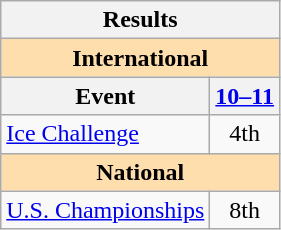<table class="wikitable" style="text-align:center">
<tr>
<th colspan=2 align=center><strong>Results</strong></th>
</tr>
<tr>
<th style="background-color: #ffdead; " colspan=2 align=center><strong>International</strong></th>
</tr>
<tr>
<th>Event</th>
<th><a href='#'>10–11</a></th>
</tr>
<tr>
<td align=left><a href='#'>Ice Challenge</a></td>
<td>4th</td>
</tr>
<tr>
<th style="background-color: #ffdead; " colspan=2 align=center><strong>National</strong></th>
</tr>
<tr>
<td align=left><a href='#'>U.S. Championships</a></td>
<td>8th</td>
</tr>
</table>
